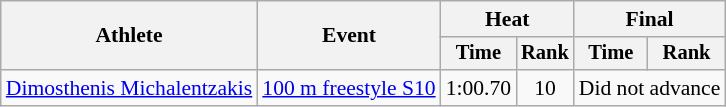<table class=wikitable style="font-size:90%">
<tr>
<th rowspan="2">Athlete</th>
<th rowspan="2">Event</th>
<th colspan="2">Heat</th>
<th colspan="2">Final</th>
</tr>
<tr style="font-size:95%">
<th>Time</th>
<th>Rank</th>
<th>Time</th>
<th>Rank</th>
</tr>
<tr align=center>
<td align=left><a href='#'>Dimosthenis Michalentzakis</a></td>
<td align=left><a href='#'>100 m freestyle S10</a></td>
<td>1:00.70</td>
<td>10</td>
<td colspan=2>Did not advance</td>
</tr>
</table>
